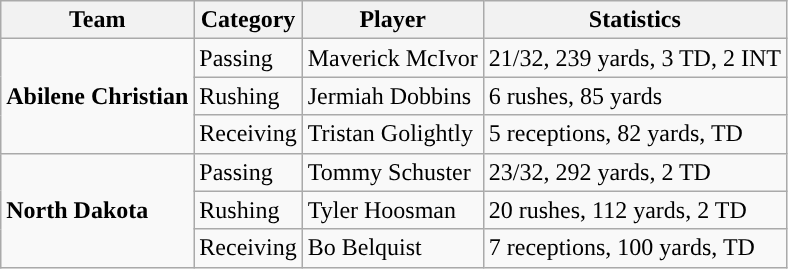<table class="wikitable" style="float: left;">
<tr>
<th>Team</th>
<th>Category</th>
<th>Player</th>
<th>Statistics</th>
</tr>
<tr>
<td rowspan=3><strong>Abilene Christian</strong></td>
<td>Passing</td>
<td>Maverick McIvor</td>
<td>21/32, 239 yards, 3 TD, 2 INT</td>
</tr>
<tr>
<td>Rushing</td>
<td>Jermiah Dobbins</td>
<td>6 rushes, 85 yards</td>
</tr>
<tr>
<td>Receiving</td>
<td>Tristan Golightly</td>
<td>5 receptions, 82 yards, TD</td>
</tr>
<tr>
<td rowspan=3><strong>North Dakota</strong></td>
<td>Passing</td>
<td>Tommy Schuster</td>
<td>23/32, 292 yards, 2 TD</td>
</tr>
<tr>
<td>Rushing</td>
<td>Tyler Hoosman</td>
<td>20 rushes, 112 yards, 2 TD</td>
</tr>
<tr>
<td>Receiving</td>
<td>Bo Belquist</td>
<td>7 receptions, 100 yards, TD</td>
</tr>
</table>
